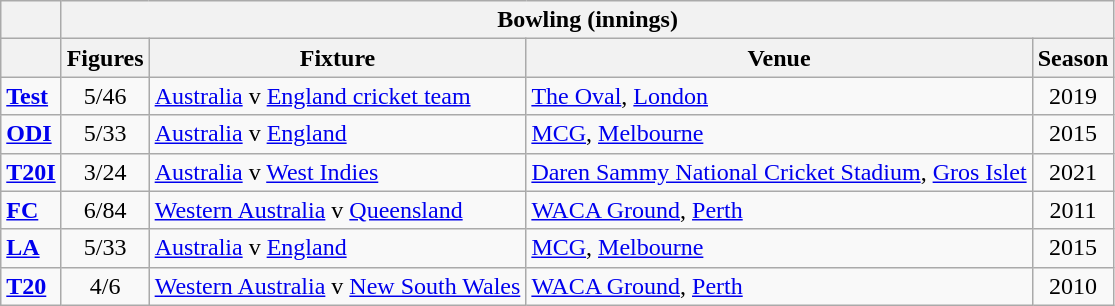<table class="wikitable">
<tr>
<th></th>
<th colspan="4">Bowling (innings)</th>
</tr>
<tr>
<th></th>
<th>Figures</th>
<th>Fixture</th>
<th>Venue</th>
<th>Season</th>
</tr>
<tr>
<td><strong><a href='#'>Test</a></strong></td>
<td style="text-align:center;">5/46</td>
<td><a href='#'>Australia</a> v <a href='#'>England cricket team</a></td>
<td><a href='#'>The Oval</a>, <a href='#'>London</a></td>
<td align="center">2019</td>
</tr>
<tr>
<td><strong><a href='#'>ODI</a></strong></td>
<td style="text-align:center;">5/33</td>
<td><a href='#'>Australia</a> v <a href='#'>England</a></td>
<td><a href='#'>MCG</a>, <a href='#'>Melbourne</a></td>
<td align="center">2015</td>
</tr>
<tr>
<td><strong><a href='#'>T20I</a></strong></td>
<td style="text-align:center;">3/24</td>
<td><a href='#'>Australia</a> v <a href='#'>West Indies</a></td>
<td><a href='#'>Daren Sammy National Cricket Stadium</a>, <a href='#'>Gros Islet</a></td>
<td align="center">2021</td>
</tr>
<tr>
<td><strong><a href='#'>FC</a></strong></td>
<td style="text-align:center;">6/84</td>
<td><a href='#'>Western Australia</a> v <a href='#'>Queensland</a></td>
<td><a href='#'>WACA Ground</a>, <a href='#'>Perth</a></td>
<td align="center">2011</td>
</tr>
<tr>
<td><strong><a href='#'>LA</a></strong></td>
<td style="text-align:center;">5/33</td>
<td><a href='#'>Australia</a> v <a href='#'>England</a></td>
<td><a href='#'>MCG</a>, <a href='#'>Melbourne</a></td>
<td align="center">2015</td>
</tr>
<tr>
<td><strong><a href='#'>T20</a></strong></td>
<td style="text-align:center;">4/6</td>
<td><a href='#'>Western Australia</a> v <a href='#'>New South Wales</a></td>
<td><a href='#'>WACA Ground</a>, <a href='#'>Perth</a></td>
<td align="center">2010</td>
</tr>
</table>
